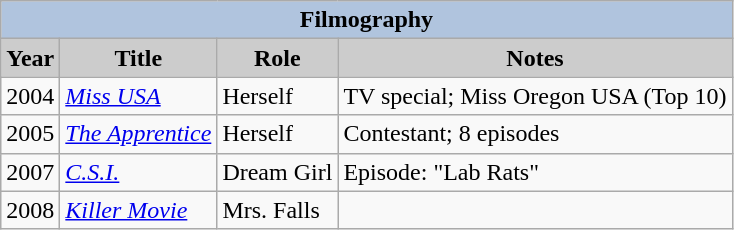<table class="wikitable" style="font-size:100%">
<tr>
<th colspan="4" style="background:#B0C4DE;">Filmography</th>
</tr>
<tr style="text-align:center;">
<th style="background:#ccc;">Year</th>
<th style="background:#ccc;">Title</th>
<th style="background:#ccc;">Role</th>
<th style="background:#ccc;">Notes</th>
</tr>
<tr>
<td>2004</td>
<td><em><a href='#'>Miss USA</a></em></td>
<td>Herself</td>
<td>TV special; Miss Oregon USA (Top 10)</td>
</tr>
<tr>
<td>2005</td>
<td><em><a href='#'>The Apprentice</a></em></td>
<td>Herself</td>
<td>Contestant; 8 episodes</td>
</tr>
<tr>
<td>2007</td>
<td><em><a href='#'>C.S.I.</a></em></td>
<td>Dream Girl</td>
<td>Episode: "Lab Rats"</td>
</tr>
<tr>
<td>2008</td>
<td><em><a href='#'>Killer Movie</a></em></td>
<td>Mrs. Falls</td>
<td></td>
</tr>
</table>
